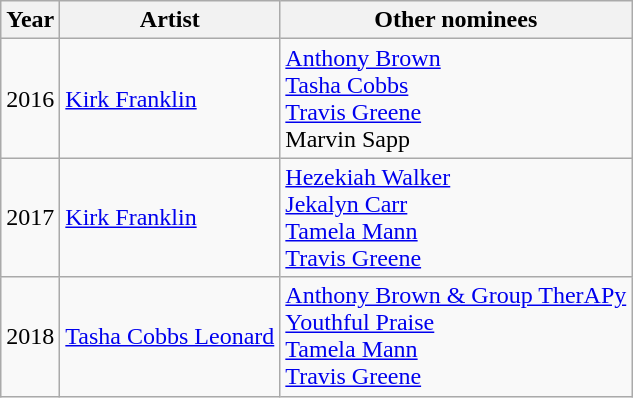<table class="wikitable">
<tr>
<th>Year</th>
<th>Artist</th>
<th>Other nominees</th>
</tr>
<tr>
<td>2016</td>
<td><a href='#'>Kirk Franklin</a></td>
<td><a href='#'>Anthony Brown</a><br><a href='#'>Tasha Cobbs</a><br><a href='#'>Travis Greene</a><br>Marvin Sapp</td>
</tr>
<tr>
<td>2017</td>
<td><a href='#'>Kirk Franklin</a></td>
<td><a href='#'>Hezekiah Walker</a><br><a href='#'>Jekalyn Carr</a><br><a href='#'>Tamela Mann</a><br><a href='#'>Travis Greene</a></td>
</tr>
<tr>
<td>2018</td>
<td><a href='#'>Tasha Cobbs Leonard</a></td>
<td><a href='#'>Anthony Brown & Group TherAPy</a><br><a href='#'>Youthful Praise</a><br><a href='#'>Tamela Mann</a><br><a href='#'>Travis Greene</a></td>
</tr>
</table>
